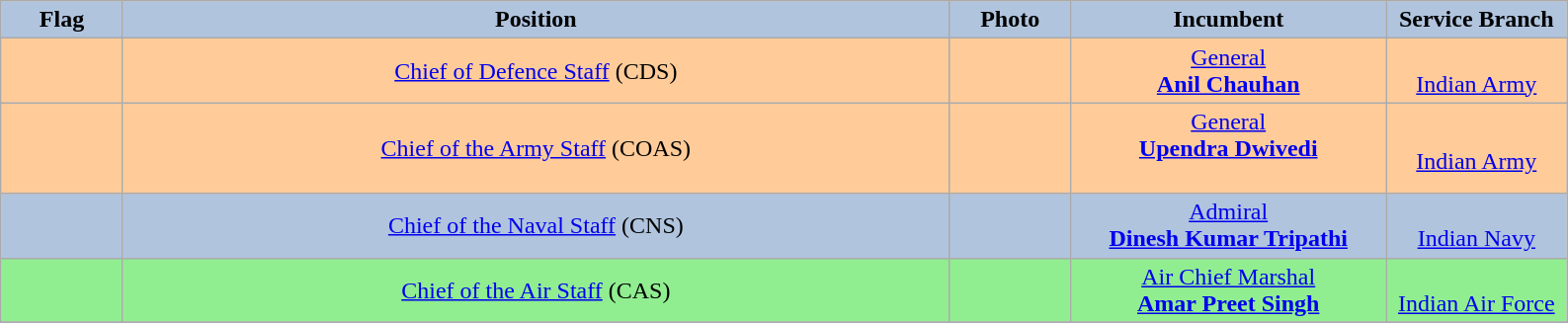<table class="wikitable">
<tr>
<th width="75" align="center" style="background:#B0C4DE;">Flag</th>
<th width="550" align="center" style="background:#B0C4DE;">Position</th>
<th width="75" align="center" style="background:#B0C4DE;">Photo</th>
<th width="205" align="center" style="background:#B0C4DE;">Incumbent</th>
<th width="115" align="center" style="background:#B0C4DE;">Service Branch</th>
</tr>
<tr>
<td align="center" style="background:#FFCC99"></td>
<td align="center" style="background:#FFCC99"><a href='#'>Chief of Defence Staff</a> (CDS)</td>
<td style="background:#FFCC99"></td>
<td align="center" style="background:#FFCC99"><a href='#'>General</a><br><strong><a href='#'>Anil Chauhan</a></strong><br></td>
<td align="center" style="background:#FFCC99"><br><a href='#'>Indian Army</a></td>
</tr>
<tr>
<td align="center" style="background:#FFCC99"></td>
<td align="center" style="background:#FFCC99"><a href='#'>Chief of the Army Staff</a> (COAS)</td>
<td style="background:#FFCC99"></td>
<td align="center" style="background:#FFCC99"><a href='#'>General</a><br><strong><a href='#'>Upendra Dwivedi</a></strong><br><br></td>
<td align="center" style="background:#FFCC99"><br><a href='#'>Indian Army</a></td>
</tr>
<tr>
<td align="center" style="background:#B0C4DE"></td>
<td align="center" style="background:#B0C4DE"><a href='#'>Chief of the Naval Staff</a> (CNS)</td>
<td style="background:#B0C4DE"></td>
<td align="center" style="background:#B0C4DE"><a href='#'>Admiral</a><br><strong><a href='#'>Dinesh Kumar Tripathi</a></strong><br></td>
<td align="center" style="background:#B0C4DE"><br><a href='#'>Indian Navy</a></td>
</tr>
<tr>
<td align="center" style="background:#90EE90"></td>
<td align="center" style="background:#90EE90"><a href='#'>Chief of the Air Staff</a> (CAS)</td>
<td style="background:#90EE90"></td>
<td align="center" style="background:#90EE90"><a href='#'>Air Chief Marshal</a><br><strong><a href='#'>Amar Preet Singh</a></strong><br></td>
<td align="center" style="background:#90EE90"><br><a href='#'>Indian Air Force</a></td>
</tr>
<tr>
</tr>
</table>
